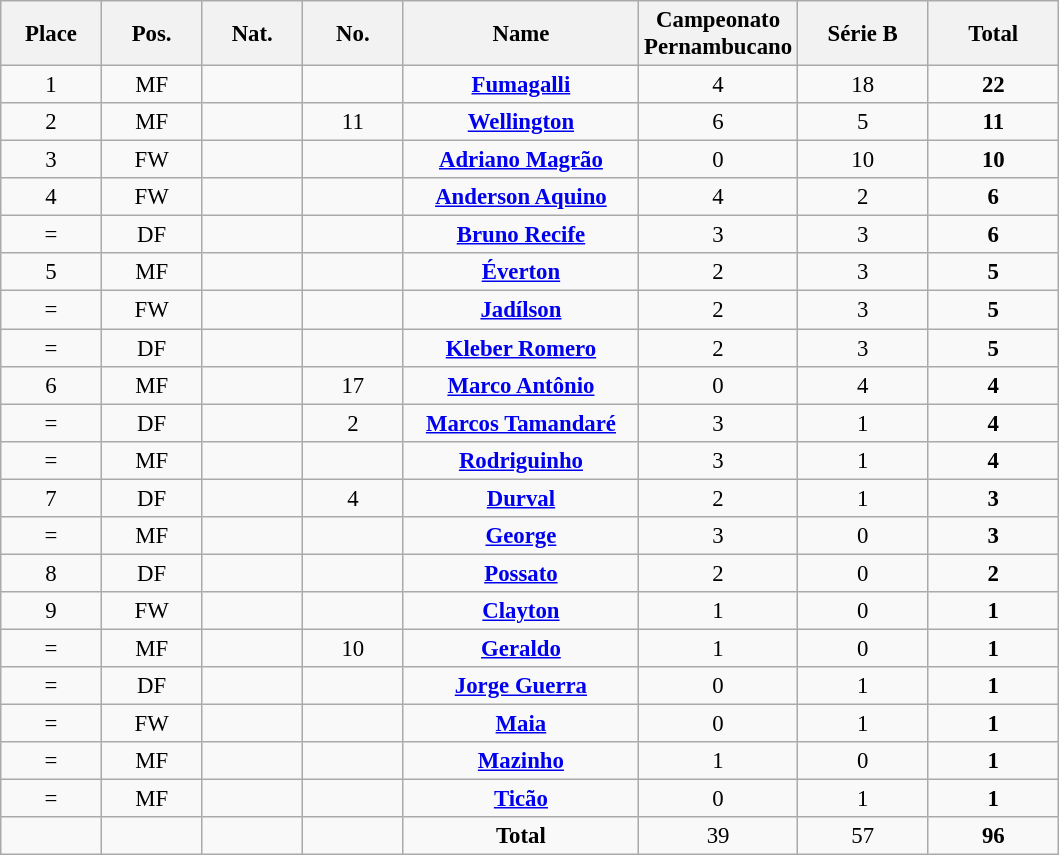<table class="wikitable" style="font-size: 95%; text-align: center;">
<tr>
<th width=60>Place</th>
<th width=60>Pos.</th>
<th width=60>Nat.</th>
<th width=60>No.</th>
<th width=150>Name</th>
<th width=80>Campeonato Pernambucano</th>
<th width=80>Série B</th>
<th width=80>Total</th>
</tr>
<tr>
<td>1</td>
<td>MF</td>
<td></td>
<td></td>
<td><strong><a href='#'>Fumagalli</a></strong></td>
<td>4</td>
<td>18</td>
<td><strong>22</strong></td>
</tr>
<tr>
<td>2</td>
<td>MF</td>
<td></td>
<td>11</td>
<td><strong><a href='#'>Wellington</a></strong></td>
<td>6</td>
<td>5</td>
<td><strong>11</strong></td>
</tr>
<tr>
<td>3</td>
<td>FW</td>
<td></td>
<td></td>
<td><strong><a href='#'>Adriano Magrão</a></strong></td>
<td>0</td>
<td>10</td>
<td><strong>10</strong></td>
</tr>
<tr>
<td>4</td>
<td>FW</td>
<td></td>
<td></td>
<td><strong><a href='#'>Anderson Aquino</a></strong></td>
<td>4</td>
<td>2</td>
<td><strong>6</strong></td>
</tr>
<tr>
<td>=</td>
<td>DF</td>
<td></td>
<td></td>
<td><strong><a href='#'>Bruno Recife</a></strong></td>
<td>3</td>
<td>3</td>
<td><strong>6</strong></td>
</tr>
<tr>
<td>5</td>
<td>MF</td>
<td></td>
<td></td>
<td><strong><a href='#'>Éverton</a></strong></td>
<td>2</td>
<td>3</td>
<td><strong>5</strong></td>
</tr>
<tr>
<td>=</td>
<td>FW</td>
<td></td>
<td></td>
<td><strong><a href='#'>Jadílson</a></strong></td>
<td>2</td>
<td>3</td>
<td><strong>5</strong></td>
</tr>
<tr>
<td>=</td>
<td>DF</td>
<td></td>
<td></td>
<td><strong><a href='#'>Kleber Romero</a></strong></td>
<td>2</td>
<td>3</td>
<td><strong>5</strong></td>
</tr>
<tr>
<td>6</td>
<td>MF</td>
<td></td>
<td>17</td>
<td><strong><a href='#'>Marco Antônio</a></strong></td>
<td>0</td>
<td>4</td>
<td><strong>4</strong></td>
</tr>
<tr>
<td>=</td>
<td>DF</td>
<td></td>
<td>2</td>
<td><strong><a href='#'>Marcos Tamandaré</a></strong></td>
<td>3</td>
<td>1</td>
<td><strong>4</strong></td>
</tr>
<tr>
<td>=</td>
<td>MF</td>
<td></td>
<td></td>
<td><strong><a href='#'>Rodriguinho</a></strong></td>
<td>3</td>
<td>1</td>
<td><strong>4</strong></td>
</tr>
<tr>
<td>7</td>
<td>DF</td>
<td></td>
<td>4</td>
<td><strong><a href='#'>Durval</a></strong></td>
<td>2</td>
<td>1</td>
<td><strong>3</strong></td>
</tr>
<tr>
<td>=</td>
<td>MF</td>
<td></td>
<td></td>
<td><strong><a href='#'>George</a></strong></td>
<td>3</td>
<td>0</td>
<td><strong>3</strong></td>
</tr>
<tr>
<td>8</td>
<td>DF</td>
<td></td>
<td></td>
<td><strong><a href='#'>Possato</a></strong></td>
<td>2</td>
<td>0</td>
<td><strong>2</strong></td>
</tr>
<tr>
<td>9</td>
<td>FW</td>
<td></td>
<td></td>
<td><strong><a href='#'>Clayton</a></strong></td>
<td>1</td>
<td>0</td>
<td><strong>1</strong></td>
</tr>
<tr>
<td>=</td>
<td>MF</td>
<td></td>
<td>10</td>
<td><strong><a href='#'>Geraldo</a></strong></td>
<td>1</td>
<td>0</td>
<td><strong>1</strong></td>
</tr>
<tr>
<td>=</td>
<td>DF</td>
<td></td>
<td></td>
<td><strong><a href='#'>Jorge Guerra</a></strong></td>
<td>0</td>
<td>1</td>
<td><strong>1</strong></td>
</tr>
<tr>
<td>=</td>
<td>FW</td>
<td></td>
<td></td>
<td><strong><a href='#'>Maia</a></strong></td>
<td>0</td>
<td>1</td>
<td><strong>1</strong></td>
</tr>
<tr>
<td>=</td>
<td>MF</td>
<td></td>
<td></td>
<td><strong><a href='#'>Mazinho</a></strong></td>
<td>1</td>
<td>0</td>
<td><strong>1</strong></td>
</tr>
<tr>
<td>=</td>
<td>MF</td>
<td></td>
<td></td>
<td><strong><a href='#'>Ticão</a></strong></td>
<td>0</td>
<td>1</td>
<td><strong>1</strong></td>
</tr>
<tr>
<td></td>
<td></td>
<td></td>
<td></td>
<td><strong>Total</strong></td>
<td>39</td>
<td>57</td>
<td><strong>96</strong></td>
</tr>
</table>
